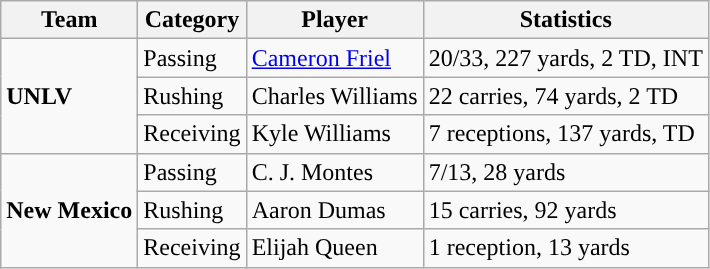<table class="wikitable" style="float: left;">
<tr>
<th>Team</th>
<th>Category</th>
<th>Player</th>
<th>Statistics</th>
</tr>
<tr>
<td rowspan=3><strong>UNLV</strong></td>
<td>Passing</td>
<td><a href='#'>Cameron Friel</a></td>
<td>20/33, 227 yards, 2 TD, INT</td>
</tr>
<tr>
<td>Rushing</td>
<td>Charles Williams</td>
<td>22 carries, 74 yards, 2 TD</td>
</tr>
<tr>
<td>Receiving</td>
<td>Kyle Williams</td>
<td>7 receptions, 137 yards, TD</td>
</tr>
<tr>
<td rowspan=3><strong>New Mexico</strong></td>
<td>Passing</td>
<td>C. J. Montes</td>
<td>7/13, 28 yards</td>
</tr>
<tr>
<td>Rushing</td>
<td>Aaron Dumas</td>
<td>15 carries, 92 yards</td>
</tr>
<tr>
<td>Receiving</td>
<td>Elijah Queen</td>
<td>1 reception, 13 yards</td>
</tr>
</table>
